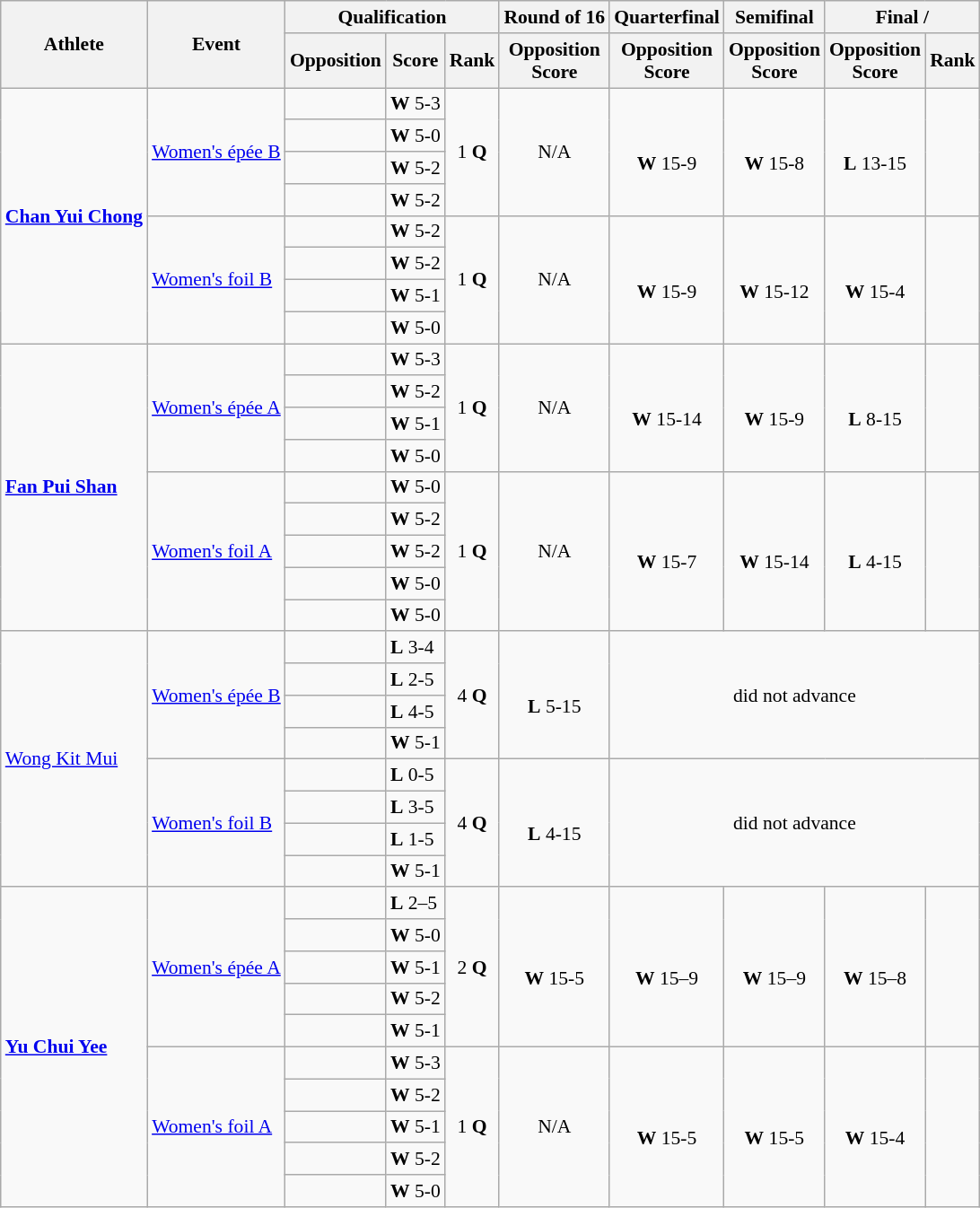<table class=wikitable style="font-size:90%">
<tr>
<th rowspan="2">Athlete</th>
<th rowspan="2">Event</th>
<th colspan="3">Qualification</th>
<th>Round of 16</th>
<th>Quarterfinal</th>
<th>Semifinal</th>
<th colspan="2">Final / </th>
</tr>
<tr>
<th>Opposition</th>
<th>Score</th>
<th>Rank</th>
<th>Opposition<br>Score</th>
<th>Opposition<br>Score</th>
<th>Opposition<br>Score</th>
<th>Opposition<br>Score</th>
<th>Rank</th>
</tr>
<tr>
<td rowspan=8><strong><a href='#'>Chan Yui Chong</a></strong></td>
<td rowspan=4><a href='#'>Women's épée B</a></td>
<td></td>
<td><strong>W</strong> 5-3</td>
<td align="center" rowspan=4>1 <strong>Q</strong></td>
<td align="center" rowspan=4>N/A</td>
<td align="center" rowspan=4><br><strong>W</strong> 15-9</td>
<td align="center" rowspan=4><br><strong>W</strong> 15-8</td>
<td align="center" rowspan=4><br><strong>L</strong> 13-15</td>
<td align="center" rowspan=4></td>
</tr>
<tr>
<td></td>
<td><strong>W</strong> 5-0</td>
</tr>
<tr>
<td></td>
<td><strong>W</strong> 5-2</td>
</tr>
<tr>
<td></td>
<td><strong>W</strong> 5-2</td>
</tr>
<tr>
<td rowspan=4><a href='#'>Women's foil B</a></td>
<td></td>
<td><strong>W</strong> 5-2</td>
<td align="center" rowspan=4>1 <strong>Q</strong></td>
<td align="center" rowspan=4>N/A</td>
<td align="center" rowspan=4><br><strong>W</strong> 15-9</td>
<td align="center" rowspan=4><br><strong>W</strong> 15-12</td>
<td align="center" rowspan=4><br><strong>W</strong> 15-4</td>
<td align="center" rowspan=4></td>
</tr>
<tr>
<td></td>
<td><strong>W</strong> 5-2</td>
</tr>
<tr>
<td></td>
<td><strong>W</strong> 5-1</td>
</tr>
<tr>
<td></td>
<td><strong>W</strong> 5-0</td>
</tr>
<tr>
<td rowspan=9><strong><a href='#'>Fan Pui Shan</a></strong></td>
<td rowspan=4><a href='#'>Women's épée A</a></td>
<td></td>
<td><strong>W</strong> 5-3</td>
<td align="center" rowspan=4>1 <strong>Q</strong></td>
<td align="center" rowspan=4>N/A</td>
<td align="center" rowspan=4><br><strong>W</strong> 15-14</td>
<td align="center" rowspan=4><br><strong>W</strong> 15-9</td>
<td align="center" rowspan=4><br><strong>L</strong> 8-15</td>
<td align="center" rowspan=4></td>
</tr>
<tr>
<td></td>
<td><strong>W</strong> 5-2</td>
</tr>
<tr>
<td></td>
<td><strong>W</strong> 5-1</td>
</tr>
<tr>
<td></td>
<td><strong>W</strong> 5-0</td>
</tr>
<tr>
<td rowspan=5><a href='#'>Women's foil A</a></td>
<td></td>
<td><strong>W</strong> 5-0</td>
<td align="center" rowspan=5>1 <strong>Q</strong></td>
<td align="center" rowspan=5>N/A</td>
<td align="center" rowspan=5><br><strong>W</strong> 15-7</td>
<td align="center" rowspan=5><br><strong>W</strong> 15-14</td>
<td align="center" rowspan=5><br><strong>L</strong> 4-15</td>
<td align="center" rowspan=5></td>
</tr>
<tr>
<td></td>
<td><strong>W</strong> 5-2</td>
</tr>
<tr>
<td></td>
<td><strong>W</strong> 5-2</td>
</tr>
<tr>
<td></td>
<td><strong>W</strong> 5-0</td>
</tr>
<tr>
<td></td>
<td><strong>W</strong> 5-0</td>
</tr>
<tr>
<td rowspan=8><a href='#'>Wong Kit Mui</a></td>
<td rowspan=4><a href='#'>Women's épée B</a></td>
<td></td>
<td><strong>L</strong> 3-4</td>
<td align="center" rowspan=4>4 <strong>Q</strong></td>
<td align="center" rowspan=4><br><strong>L</strong> 5-15</td>
<td align="center" rowspan=4 colspan=4>did not advance</td>
</tr>
<tr>
<td></td>
<td><strong>L</strong> 2-5</td>
</tr>
<tr>
<td></td>
<td><strong>L</strong> 4-5</td>
</tr>
<tr>
<td></td>
<td><strong>W</strong> 5-1</td>
</tr>
<tr>
<td rowspan=4><a href='#'>Women's foil B</a></td>
<td></td>
<td><strong>L</strong> 0-5</td>
<td align="center" rowspan=4>4 <strong>Q</strong></td>
<td align="center" rowspan=4><br><strong>L</strong> 4-15</td>
<td align="center" rowspan=4 colspan=4>did not advance</td>
</tr>
<tr>
<td></td>
<td><strong>L</strong> 3-5</td>
</tr>
<tr>
<td></td>
<td><strong>L</strong> 1-5</td>
</tr>
<tr>
<td></td>
<td><strong>W</strong> 5-1</td>
</tr>
<tr>
<td rowspan=10><strong><a href='#'>Yu Chui Yee</a></strong></td>
<td rowspan=5><a href='#'>Women's épée A</a></td>
<td></td>
<td><strong>L</strong> 2–5</td>
<td align="center" rowspan=5>2 <strong>Q</strong></td>
<td align="center" rowspan=5><br><strong>W</strong> 15-5</td>
<td align="center" rowspan=5><br><strong>W</strong> 15–9</td>
<td align="center" rowspan=5><br><strong>W</strong> 15–9</td>
<td align="center" rowspan=5><br><strong>W</strong> 15–8</td>
<td align="center" rowspan=5></td>
</tr>
<tr>
<td></td>
<td><strong>W</strong> 5-0</td>
</tr>
<tr>
<td></td>
<td><strong>W</strong> 5-1</td>
</tr>
<tr>
<td></td>
<td><strong>W</strong> 5-2</td>
</tr>
<tr>
<td></td>
<td><strong>W</strong> 5-1</td>
</tr>
<tr>
<td rowspan=5><a href='#'>Women's foil A</a></td>
<td></td>
<td><strong>W</strong> 5-3</td>
<td align="center" rowspan=5>1 <strong>Q</strong></td>
<td align="center" rowspan=5>N/A</td>
<td align="center" rowspan=5><br><strong>W</strong> 15-5</td>
<td align="center" rowspan=5><br><strong>W</strong> 15-5</td>
<td align="center" rowspan=5><br><strong>W</strong> 15-4</td>
<td align="center" rowspan=5></td>
</tr>
<tr>
<td></td>
<td><strong>W</strong> 5-2</td>
</tr>
<tr>
<td></td>
<td><strong>W</strong> 5-1</td>
</tr>
<tr>
<td></td>
<td><strong>W</strong> 5-2</td>
</tr>
<tr>
<td></td>
<td><strong>W</strong> 5-0</td>
</tr>
</table>
